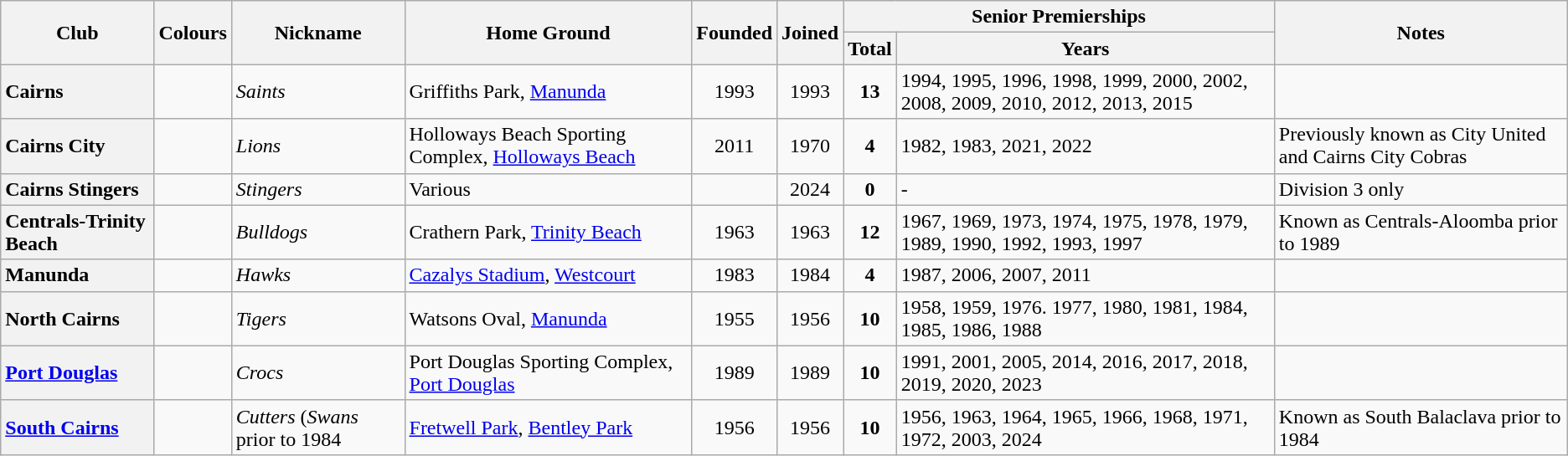<table class="wikitable sortable" style="font-size:100%">
<tr>
<th rowspan="2">Club</th>
<th rowspan="2">Colours</th>
<th rowspan="2">Nickname</th>
<th rowspan="2">Home Ground</th>
<th rowspan="2">Founded</th>
<th rowspan="2">Joined</th>
<th colspan="2">Senior Premierships</th>
<th rowspan="2">Notes</th>
</tr>
<tr>
<th>Total</th>
<th>Years</th>
</tr>
<tr>
<th style="text-align:left">Cairns</th>
<td></td>
<td><em>Saints</em></td>
<td>Griffiths Park, <a href='#'>Manunda</a></td>
<td align="center">1993</td>
<td align="center">1993</td>
<td align="center"><strong>13</strong></td>
<td>1994, 1995, 1996, 1998, 1999, 2000, 2002, 2008, 2009, 2010, 2012, 2013, 2015</td>
<td></td>
</tr>
<tr>
<th style="text-align:left">Cairns City</th>
<td></td>
<td><em>Lions</em></td>
<td>Holloways Beach Sporting Complex, <a href='#'>Holloways Beach</a></td>
<td align="center">2011</td>
<td align="center">1970</td>
<td align="center"><strong>4</strong></td>
<td>1982, 1983, 2021, 2022</td>
<td>Previously known as City United and Cairns City Cobras</td>
</tr>
<tr>
<th style="text-align:left">Cairns Stingers</th>
<td></td>
<td><em>Stingers</em></td>
<td>Various</td>
<td></td>
<td align="center">2024</td>
<td align="center"><strong>0</strong></td>
<td>-</td>
<td>Division 3 only</td>
</tr>
<tr>
<th style="text-align:left">Centrals-Trinity Beach</th>
<td></td>
<td><em>Bulldogs</em></td>
<td>Crathern Park, <a href='#'>Trinity Beach</a></td>
<td align="center">1963</td>
<td align="center">1963</td>
<td align="center"><strong>12</strong></td>
<td>1967, 1969, 1973, 1974, 1975, 1978, 1979, 1989, 1990, 1992, 1993, 1997</td>
<td>Known as Centrals-Aloomba prior to 1989</td>
</tr>
<tr>
<th style="text-align:left">Manunda</th>
<td></td>
<td><em>Hawks</em></td>
<td><a href='#'>Cazalys Stadium</a>, <a href='#'>Westcourt</a></td>
<td align="center">1983</td>
<td align="center">1984</td>
<td align="center"><strong>4</strong></td>
<td>1987, 2006, 2007, 2011</td>
<td></td>
</tr>
<tr>
<th style="text-align:left">North Cairns</th>
<td></td>
<td><em>Tigers</em></td>
<td>Watsons Oval, <a href='#'>Manunda</a></td>
<td align="center">1955</td>
<td align="center">1956</td>
<td align="center"><strong>10</strong></td>
<td>1958, 1959, 1976. 1977, 1980, 1981, 1984, 1985, 1986, 1988</td>
<td></td>
</tr>
<tr>
<th style="text-align:left"><a href='#'>Port Douglas</a></th>
<td></td>
<td><em>Crocs</em></td>
<td>Port Douglas Sporting Complex, <a href='#'>Port Douglas</a></td>
<td align="center">1989</td>
<td align="center">1989</td>
<td align="center"><strong>10</strong></td>
<td>1991, 2001, 2005, 2014, 2016, 2017, 2018, 2019, 2020, 2023</td>
<td></td>
</tr>
<tr>
<th style="text-align:left"><a href='#'>South Cairns</a></th>
<td></td>
<td><em>Cutters</em> (<em>Swans</em> prior to 1984</td>
<td><a href='#'>Fretwell Park</a>, <a href='#'>Bentley Park</a></td>
<td align="center">1956</td>
<td align="center">1956</td>
<td align="center"><strong>10</strong></td>
<td>1956, 1963, 1964, 1965, 1966, 1968, 1971, 1972, 2003, 2024</td>
<td>Known as South Balaclava prior to 1984</td>
</tr>
</table>
